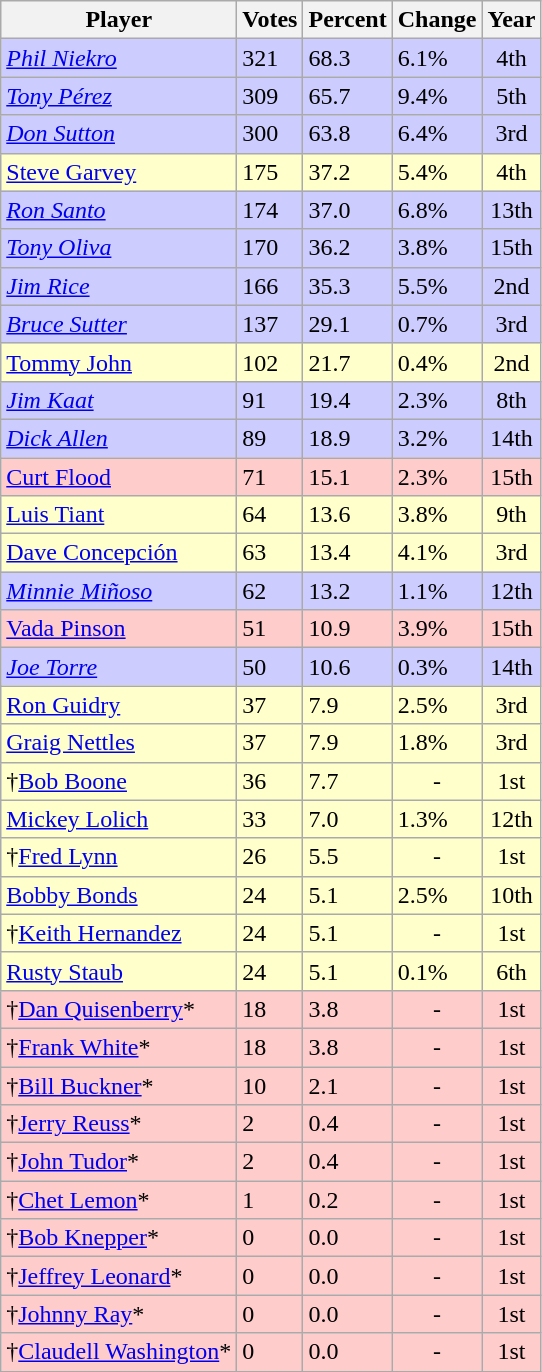<table class="wikitable sortable">
<tr>
<th>Player</th>
<th>Votes</th>
<th>Percent</th>
<th>Change</th>
<th>Year</th>
</tr>
<tr bgcolor="#ccccff">
<td><em><a href='#'>Phil Niekro</a></em></td>
<td>321</td>
<td>68.3</td>
<td align="left"> 6.1%</td>
<td align="center">4th</td>
</tr>
<tr bgcolor="#ccccff">
<td><em><a href='#'>Tony Pérez</a></em></td>
<td>309</td>
<td>65.7</td>
<td align="left"> 9.4%</td>
<td align="center">5th</td>
</tr>
<tr bgcolor="#ccccff">
<td><em><a href='#'>Don Sutton</a></em></td>
<td>300</td>
<td>63.8</td>
<td align="left"> 6.4%</td>
<td align="center">3rd</td>
</tr>
<tr bgcolor="#ffffcc">
<td><a href='#'>Steve Garvey</a></td>
<td>175</td>
<td>37.2</td>
<td align="left"> 5.4%</td>
<td align="center">4th</td>
</tr>
<tr bgcolor="#ccccff">
<td><em><a href='#'>Ron Santo</a></em></td>
<td>174</td>
<td>37.0</td>
<td align="left"> 6.8%</td>
<td align="center">13th</td>
</tr>
<tr bgcolor="#ccccff">
<td><em><a href='#'>Tony Oliva</a></em></td>
<td>170</td>
<td>36.2</td>
<td align="left"> 3.8%</td>
<td align="center">15th</td>
</tr>
<tr bgcolor="#ccccff">
<td><em><a href='#'>Jim Rice</a></em></td>
<td>166</td>
<td>35.3</td>
<td align="left"> 5.5%</td>
<td align="center">2nd</td>
</tr>
<tr bgcolor="#ccccff">
<td><em><a href='#'>Bruce Sutter</a></em></td>
<td>137</td>
<td>29.1</td>
<td align="left"> 0.7%</td>
<td align="center">3rd</td>
</tr>
<tr bgcolor="#ffffcc">
<td><a href='#'>Tommy John</a></td>
<td>102</td>
<td>21.7</td>
<td align="left"> 0.4%</td>
<td align="center">2nd</td>
</tr>
<tr bgcolor="#ccccff">
<td><em><a href='#'>Jim Kaat</a></em></td>
<td>91</td>
<td>19.4</td>
<td align="left"> 2.3%</td>
<td align="center">8th</td>
</tr>
<tr bgcolor="#ccccff">
<td><em><a href='#'>Dick Allen</a></em></td>
<td>89</td>
<td>18.9</td>
<td align="left"> 3.2%</td>
<td align="center">14th</td>
</tr>
<tr bgcolor="#ffcccc">
<td><a href='#'>Curt Flood</a></td>
<td>71</td>
<td>15.1</td>
<td align="left"> 2.3%</td>
<td align="center">15th</td>
</tr>
<tr bgcolor="#ffffcc">
<td><a href='#'>Luis Tiant</a></td>
<td>64</td>
<td>13.6</td>
<td align="left"> 3.8%</td>
<td align="center">9th</td>
</tr>
<tr bgcolor="#ffffcc">
<td><a href='#'>Dave Concepción</a></td>
<td>63</td>
<td>13.4</td>
<td align="left"> 4.1%</td>
<td align="center">3rd</td>
</tr>
<tr bgcolor="#ccccff">
<td><em><a href='#'>Minnie Miñoso</a></em></td>
<td>62</td>
<td>13.2</td>
<td align="left"> 1.1%</td>
<td align="center">12th</td>
</tr>
<tr bgcolor="#ffcccc">
<td><a href='#'>Vada Pinson</a></td>
<td>51</td>
<td>10.9</td>
<td align="left"> 3.9%</td>
<td align="center">15th</td>
</tr>
<tr bgcolor="#ccccff">
<td><em><a href='#'>Joe Torre</a></em></td>
<td>50</td>
<td>10.6</td>
<td align="left"> 0.3%</td>
<td align="center">14th</td>
</tr>
<tr bgcolor="#ffffcc">
<td><a href='#'>Ron Guidry</a></td>
<td>37</td>
<td>7.9</td>
<td align="left"> 2.5%</td>
<td align="center">3rd</td>
</tr>
<tr bgcolor="#ffffcc">
<td><a href='#'>Graig Nettles</a></td>
<td>37</td>
<td>7.9</td>
<td align="left"> 1.8%</td>
<td align="center">3rd</td>
</tr>
<tr bgcolor="#ffffcc">
<td>†<a href='#'>Bob Boone</a></td>
<td>36</td>
<td>7.7</td>
<td align=center>-</td>
<td align="center">1st</td>
</tr>
<tr bgcolor="#ffffcc">
<td><a href='#'>Mickey Lolich</a></td>
<td>33</td>
<td>7.0</td>
<td align="left"> 1.3%</td>
<td align="center">12th</td>
</tr>
<tr bgcolor="#ffffcc">
<td>†<a href='#'>Fred Lynn</a></td>
<td>26</td>
<td>5.5</td>
<td align=center>-</td>
<td align="center">1st</td>
</tr>
<tr bgcolor="#ffffcc">
<td><a href='#'>Bobby Bonds</a></td>
<td>24</td>
<td>5.1</td>
<td align="left"> 2.5%</td>
<td align="center">10th</td>
</tr>
<tr bgcolor="#ffffcc">
<td>†<a href='#'>Keith Hernandez</a></td>
<td>24</td>
<td>5.1</td>
<td align=center>-</td>
<td align="center">1st</td>
</tr>
<tr bgcolor="#ffffcc">
<td><a href='#'>Rusty Staub</a></td>
<td>24</td>
<td>5.1</td>
<td align="left"> 0.1%</td>
<td align="center">6th</td>
</tr>
<tr bgcolor="#ffcccc">
<td>†<a href='#'>Dan Quisenberry</a>*</td>
<td>18</td>
<td>3.8</td>
<td align=center>-</td>
<td align="center">1st</td>
</tr>
<tr bgcolor="#ffcccc">
<td>†<a href='#'>Frank White</a>*</td>
<td>18</td>
<td>3.8</td>
<td align=center>-</td>
<td align="center">1st</td>
</tr>
<tr bgcolor="#ffcccc">
<td>†<a href='#'>Bill Buckner</a>*</td>
<td>10</td>
<td>2.1</td>
<td align=center>-</td>
<td align="center">1st</td>
</tr>
<tr bgcolor="#ffcccc">
<td>†<a href='#'>Jerry Reuss</a>*</td>
<td>2</td>
<td>0.4</td>
<td align=center>-</td>
<td align="center">1st</td>
</tr>
<tr bgcolor="#ffcccc">
<td>†<a href='#'>John Tudor</a>*</td>
<td>2</td>
<td>0.4</td>
<td align=center>-</td>
<td align="center">1st</td>
</tr>
<tr bgcolor="#ffcccc">
<td>†<a href='#'>Chet Lemon</a>*</td>
<td>1</td>
<td>0.2</td>
<td align=center>-</td>
<td align="center">1st</td>
</tr>
<tr bgcolor="#ffcccc">
<td>†<a href='#'>Bob Knepper</a>*</td>
<td>0</td>
<td>0.0</td>
<td align=center>-</td>
<td align="center">1st</td>
</tr>
<tr bgcolor="#ffcccc">
<td>†<a href='#'>Jeffrey Leonard</a>*</td>
<td>0</td>
<td>0.0</td>
<td align=center>-</td>
<td align="center">1st</td>
</tr>
<tr bgcolor="#ffcccc">
<td>†<a href='#'>Johnny Ray</a>*</td>
<td>0</td>
<td>0.0</td>
<td align=center>-</td>
<td align="center">1st</td>
</tr>
<tr bgcolor="#ffcccc">
<td>†<a href='#'>Claudell Washington</a>*</td>
<td>0</td>
<td>0.0</td>
<td align=center>-</td>
<td align="center">1st</td>
</tr>
</table>
